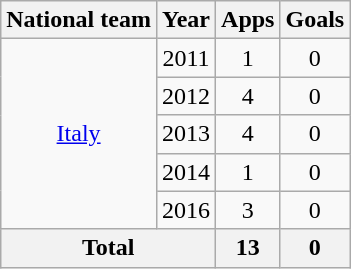<table class=wikitable style=text-align:center>
<tr>
<th>National team</th>
<th>Year</th>
<th>Apps</th>
<th>Goals</th>
</tr>
<tr>
<td rowspan=5><a href='#'>Italy</a></td>
<td>2011</td>
<td>1</td>
<td>0</td>
</tr>
<tr>
<td>2012</td>
<td>4</td>
<td>0</td>
</tr>
<tr>
<td>2013</td>
<td>4</td>
<td>0</td>
</tr>
<tr>
<td>2014</td>
<td>1</td>
<td>0</td>
</tr>
<tr>
<td>2016</td>
<td>3</td>
<td>0</td>
</tr>
<tr>
<th colspan=2>Total</th>
<th>13</th>
<th>0</th>
</tr>
</table>
